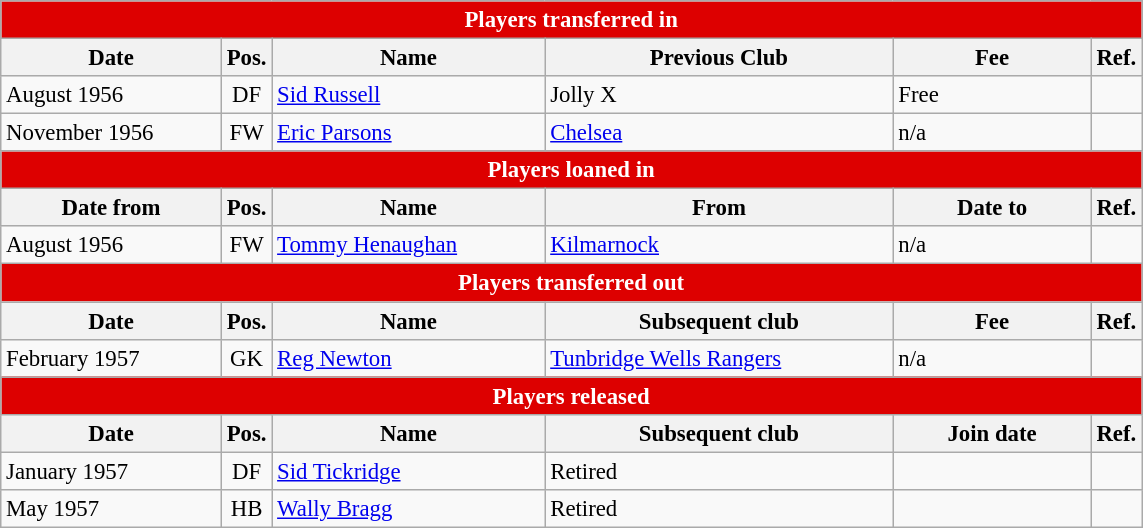<table style="font-size:95%;" class="wikitable">
<tr>
<th style="background:#d00; color:white; text-align:center;" colspan="6">Players transferred in</th>
</tr>
<tr>
<th style="width:140px;">Date</th>
<th style="width:25px;">Pos.</th>
<th style="width:175px;">Name</th>
<th style="width:225px;">Previous Club</th>
<th style="width:125px;">Fee</th>
<th style="width:25px;">Ref.</th>
</tr>
<tr>
<td>August 1956</td>
<td style="text-align:center;">DF</td>
<td> <a href='#'>Sid Russell</a></td>
<td> Jolly X</td>
<td>Free</td>
<td></td>
</tr>
<tr>
<td>November 1956</td>
<td style="text-align:center;">FW</td>
<td> <a href='#'>Eric Parsons</a></td>
<td> <a href='#'>Chelsea</a></td>
<td>n/a</td>
<td></td>
</tr>
<tr>
<th style="background:#d00; color:white; text-align:center;" colspan="6">Players loaned in</th>
</tr>
<tr>
<th>Date from</th>
<th>Pos.</th>
<th>Name</th>
<th>From</th>
<th>Date to</th>
<th>Ref.</th>
</tr>
<tr>
<td>August 1956</td>
<td style="text-align:center;">FW</td>
<td> <a href='#'>Tommy Henaughan</a></td>
<td> <a href='#'>Kilmarnock</a></td>
<td>n/a</td>
<td></td>
</tr>
<tr>
<th style="background:#d00; color:white; text-align:center;" colspan="6">Players transferred out</th>
</tr>
<tr>
<th>Date</th>
<th>Pos.</th>
<th>Name</th>
<th>Subsequent club</th>
<th>Fee</th>
<th>Ref.</th>
</tr>
<tr>
<td>February 1957</td>
<td style="text-align:center;">GK</td>
<td> <a href='#'>Reg Newton</a></td>
<td> <a href='#'>Tunbridge Wells Rangers</a></td>
<td>n/a</td>
<td></td>
</tr>
<tr>
<th style="background:#d00; color:white; text-align:center;" colspan="6">Players released</th>
</tr>
<tr>
<th>Date</th>
<th>Pos.</th>
<th>Name</th>
<th>Subsequent club</th>
<th>Join date</th>
<th>Ref.</th>
</tr>
<tr>
<td>January 1957</td>
<td style="text-align:center;">DF</td>
<td> <a href='#'>Sid Tickridge</a></td>
<td>Retired</td>
<td></td>
<td></td>
</tr>
<tr>
<td>May 1957</td>
<td style="text-align:center;">HB</td>
<td> <a href='#'>Wally Bragg</a></td>
<td>Retired</td>
<td></td>
<td></td>
</tr>
</table>
